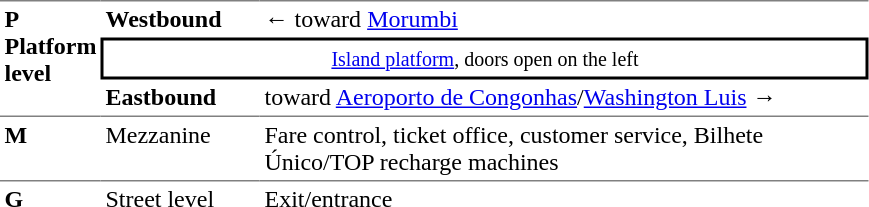<table table border=0 cellspacing=0 cellpadding=3>
<tr>
<td style="border-top:solid 1px gray;border-bottom:solid 1px gray;vertical-align:top;" rowspan=4><strong>P<br>Platform level</strong></td>
</tr>
<tr>
<td style="border-top:solid 1px gray;"><span><strong>Westbound</strong></span></td>
<td style="border-top:solid 1px gray;">←  toward <a href='#'>Morumbi</a></td>
</tr>
<tr>
<td style="border-top:solid 2px black;border-right:solid 2px black;border-left:solid 2px black;border-bottom:solid 2px black;text-align:center;" colspan=5><small><a href='#'>Island platform</a>, doors open on the left</small></td>
</tr>
<tr>
<td style="border-bottom:solid 1px gray;"><span><strong>Eastbound</strong></span></td>
<td style="border-bottom:solid 1px gray;"> toward <a href='#'>Aeroporto de Congonhas</a>/<a href='#'>Washington Luis</a> →</td>
</tr>
<tr>
<td style="vertical-align:top;"><strong>M</strong></td>
<td style="vertical-align:top;">Mezzanine</td>
<td style="vertical-align:top;">Fare control, ticket office, customer service, Bilhete Único/TOP recharge machines</td>
</tr>
<tr>
<td style="border-top:solid 1px gray;vertical-align:top;" width=50><strong>G</strong></td>
<td style="border-top:solid 1px gray;vertical-align:top;" width=100>Street level</td>
<td style="border-top:solid 1px gray;vertical-align:top;" width=400>Exit/entrance</td>
</tr>
</table>
